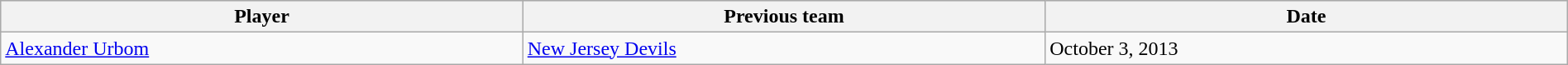<table class="wikitable" style="width:100%;">
<tr style="text-align:center; background:#ddd;">
<th style="width:33%;">Player</th>
<th style="width:33%;">Previous team</th>
<th style="width:33%;">Date</th>
</tr>
<tr>
<td><a href='#'>Alexander Urbom</a></td>
<td><a href='#'>New Jersey Devils</a></td>
<td>October 3, 2013</td>
</tr>
</table>
